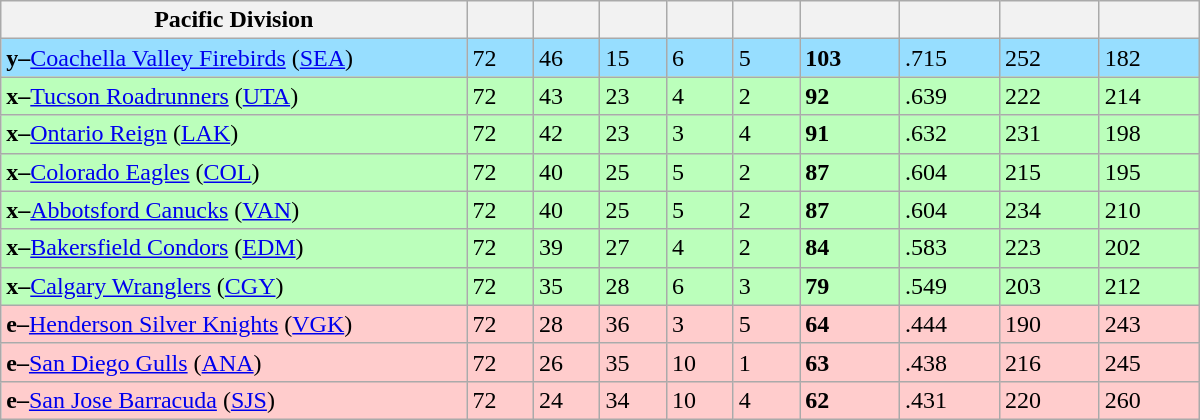<table class="wikitable" style="width:50em">
<tr>
<th width="35%">Pacific Division</th>
<th width="5%"></th>
<th width="5%"></th>
<th width="5%"></th>
<th width="5%"></th>
<th width="5%"></th>
<th width="7.5%"></th>
<th width="7.5%"></th>
<th width="7.5%"></th>
<th width="7.5%"></th>
</tr>
<tr bgcolor=#97DEFF>
<td><strong>y–</strong><a href='#'>Coachella Valley Firebirds</a> (<a href='#'>SEA</a>)</td>
<td>72</td>
<td>46</td>
<td>15</td>
<td>6</td>
<td>5</td>
<td><strong>103</strong></td>
<td>.715</td>
<td>252</td>
<td>182</td>
</tr>
<tr bgcolor=#bbffbb>
<td><strong>x–</strong><a href='#'>Tucson Roadrunners</a> (<a href='#'>UTA</a>)</td>
<td>72</td>
<td>43</td>
<td>23</td>
<td>4</td>
<td>2</td>
<td><strong>92</strong></td>
<td>.639</td>
<td>222</td>
<td>214</td>
</tr>
<tr bgcolor=#bbffbb>
<td><strong>x–</strong><a href='#'>Ontario Reign</a> (<a href='#'>LAK</a>)</td>
<td>72</td>
<td>42</td>
<td>23</td>
<td>3</td>
<td>4</td>
<td><strong>91</strong></td>
<td>.632</td>
<td>231</td>
<td>198</td>
</tr>
<tr bgcolor=#bbffbb>
<td><strong>x–</strong><a href='#'>Colorado Eagles</a> (<a href='#'>COL</a>)</td>
<td>72</td>
<td>40</td>
<td>25</td>
<td>5</td>
<td>2</td>
<td><strong>87</strong></td>
<td>.604</td>
<td>215</td>
<td>195</td>
</tr>
<tr bgcolor=#bbffbb>
<td><strong>x–</strong><a href='#'>Abbotsford Canucks</a> (<a href='#'>VAN</a>)</td>
<td>72</td>
<td>40</td>
<td>25</td>
<td>5</td>
<td>2</td>
<td><strong>87</strong></td>
<td>.604</td>
<td>234</td>
<td>210</td>
</tr>
<tr bgcolor=#bbffbb>
<td><strong>x–</strong><a href='#'>Bakersfield Condors</a> (<a href='#'>EDM</a>)</td>
<td>72</td>
<td>39</td>
<td>27</td>
<td>4</td>
<td>2</td>
<td><strong>84</strong></td>
<td>.583</td>
<td>223</td>
<td>202</td>
</tr>
<tr bgcolor=#bbffbb>
<td><strong>x–</strong><a href='#'>Calgary Wranglers</a> (<a href='#'>CGY</a>)</td>
<td>72</td>
<td>35</td>
<td>28</td>
<td>6</td>
<td>3</td>
<td><strong>79</strong></td>
<td>.549</td>
<td>203</td>
<td>212</td>
</tr>
<tr bgcolor=#ffcccc>
<td><strong>e–</strong><a href='#'>Henderson Silver Knights</a> (<a href='#'>VGK</a>)</td>
<td>72</td>
<td>28</td>
<td>36</td>
<td>3</td>
<td>5</td>
<td><strong>64</strong></td>
<td>.444</td>
<td>190</td>
<td>243</td>
</tr>
<tr bgcolor=#ffcccc>
<td><strong>e–</strong><a href='#'>San Diego Gulls</a> (<a href='#'>ANA</a>)</td>
<td>72</td>
<td>26</td>
<td>35</td>
<td>10</td>
<td>1</td>
<td><strong>63</strong></td>
<td>.438</td>
<td>216</td>
<td>245</td>
</tr>
<tr bgcolor=#ffcccc>
<td><strong>e–</strong><a href='#'>San Jose Barracuda</a> (<a href='#'>SJS</a>)</td>
<td>72</td>
<td>24</td>
<td>34</td>
<td>10</td>
<td>4</td>
<td><strong>62</strong></td>
<td>.431</td>
<td>220</td>
<td>260</td>
</tr>
</table>
